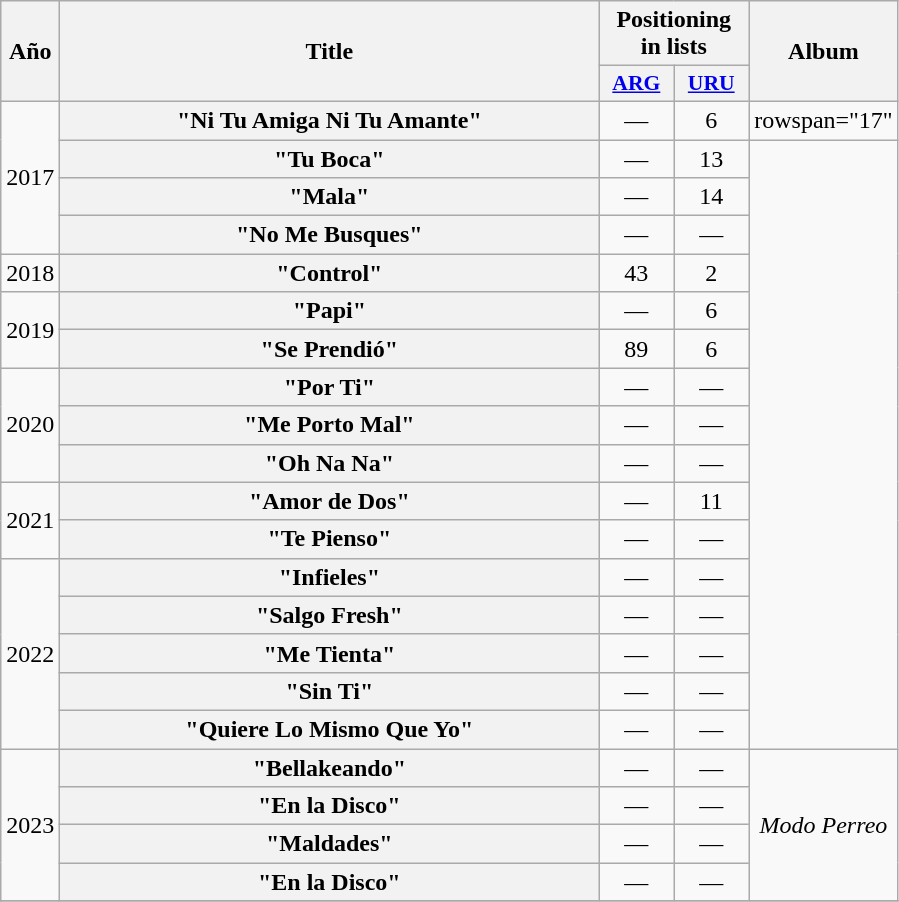<table class="wikitable plainrowheaders" style="text-align:center;">
<tr>
<th scope="col" rowspan="2">Año</th>
<th scope="col" rowspan="2" style="width:22em;">Title</th>
<th scope="col" colspan="2">Positioning in lists</th>
<th scope="col" rowspan="2">Album</th>
</tr>
<tr>
<th scope="col" style="width:3em;font-size:90%;"><a href='#'>ARG</a><br></th>
<th scope="col" style="width:3em;font-size:90%;"><a href='#'>URU</a><br></th>
</tr>
<tr>
<td rowspan="4">2017</td>
<th scope="row">"Ni Tu Amiga Ni Tu Amante"</th>
<td>—</td>
<td>6</td>
<td>rowspan="17" </td>
</tr>
<tr>
<th scope="row">"Tu Boca"</th>
<td>—</td>
<td>13</td>
</tr>
<tr>
<th scope="row">"Mala"</th>
<td>—</td>
<td>14</td>
</tr>
<tr>
<th scope="row">"No Me Busques"</th>
<td>—</td>
<td>—</td>
</tr>
<tr>
<td>2018</td>
<th scope="row">"Control"<br></th>
<td>43</td>
<td>2</td>
</tr>
<tr>
<td rowspan="2">2019</td>
<th scope="row">"Papi" <br></th>
<td>—</td>
<td>6</td>
</tr>
<tr>
<th scope="row">"Se Prendió"</th>
<td>89</td>
<td>6</td>
</tr>
<tr>
<td rowspan="3">2020</td>
<th scope="row">"Por Ti"</th>
<td>—</td>
<td>—</td>
</tr>
<tr>
<th scope="row">"Me Porto Mal"<br></th>
<td>—</td>
<td>—</td>
</tr>
<tr>
<th scope="row">"Oh Na Na"</th>
<td>—</td>
<td>—</td>
</tr>
<tr>
<td rowspan="2">2021</td>
<th scope="row">"Amor de Dos"<br></th>
<td>—</td>
<td>11</td>
</tr>
<tr>
<th scope="row">"Te Pienso"<br></th>
<td>—</td>
<td>—</td>
</tr>
<tr>
<td rowspan="5">2022</td>
<th scope="row">"Infieles"</th>
<td>—</td>
<td>—</td>
</tr>
<tr>
<th scope="row">"Salgo Fresh"</th>
<td>—</td>
<td>—</td>
</tr>
<tr>
<th scope="row">"Me Tienta" <br></th>
<td>—</td>
<td>—</td>
</tr>
<tr>
<th scope="row">"Sin Ti" <br></th>
<td>—</td>
<td>—</td>
</tr>
<tr>
<th scope="row">"Quiere Lo Mismo Que Yo" </th>
<td>—</td>
<td>—</td>
</tr>
<tr>
<td rowspan="4">2023</td>
<th scope="row">"Bellakeando" <br></th>
<td>—</td>
<td>—</td>
<td rowspan="4"><em>Modo Perreo</em></td>
</tr>
<tr>
<th scope="row">"En la Disco" <br></th>
<td>—</td>
<td>—</td>
</tr>
<tr>
<th scope="row">"Maldades" <br></th>
<td>—</td>
<td>—</td>
</tr>
<tr>
<th scope="row">"En la Disco" <br></th>
<td>—</td>
<td>—</td>
</tr>
<tr>
</tr>
</table>
